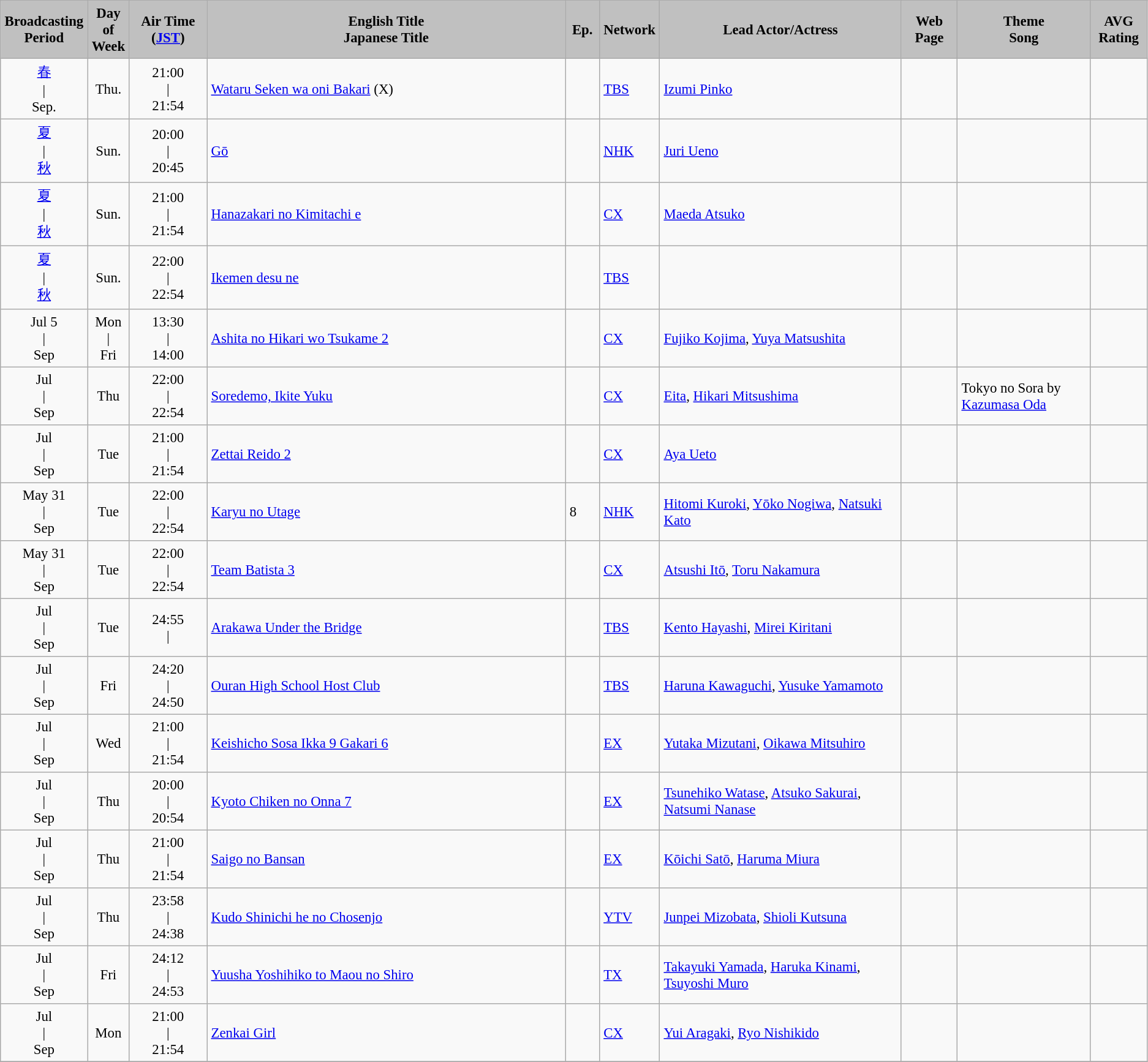<table border="1"  cellpadding="4" cellspacing="0" style="margin: 1em 1em 1em 0; background: #F9F9F9; border: 1px #AAA solid; border-collapse: collapse; font-size: 95%;">
<tr>
<th align=center width=7% bgcolor="silver">Broadcasting<br>Period</th>
<th align=center width=2% bgcolor="silver">Day<br>of<br>Week</th>
<th align=center width=7% bgcolor="silver">Air Time<br>(<a href='#'>JST</a>)</th>
<th align=center width=33% bgcolor="silver">English Title<br>Japanese Title</th>
<th align=center width=3% bgcolor="silver">Ep.</th>
<th align=center width=4% bgcolor="silver">Network</th>
<th align=center width=22% bgcolor="silver">Lead Actor/Actress</th>
<th align=center width=5% bgcolor="silver">Web<br>Page</th>
<th align=center width=12% bgcolor="silver">Theme<br>Song</th>
<th align=center width=5% bgcolor="silver">AVG<br>Rating</th>
</tr>
<tr>
<td align=center><a href='#'>春</a><br> | <br>Sep.</td>
<td align=center>Thu.</td>
<td align=center>21:00<br> | <br>21:54</td>
<td><a href='#'>Wataru Seken wa oni Bakari</a> (X)<br></td>
<td></td>
<td><a href='#'>TBS</a></td>
<td><a href='#'>Izumi Pinko</a></td>
<td></td>
<td></td>
<td></td>
</tr>
<tr>
<td align=center><a href='#'>夏</a><br> | <br><a href='#'>秋</a></td>
<td align=center>Sun.</td>
<td align=center>20:00<br> | <br>20:45</td>
<td><a href='#'>Gō</a><br></td>
<td></td>
<td><a href='#'>NHK</a></td>
<td><a href='#'>Juri Ueno</a></td>
<td></td>
<td></td>
<td></td>
</tr>
<tr>
<td align=center><a href='#'>夏</a><br> | <br><a href='#'>秋</a></td>
<td align=center>Sun.</td>
<td align=center>21:00<br> | <br>21:54</td>
<td><a href='#'>Hanazakari no Kimitachi e</a><br></td>
<td></td>
<td><a href='#'>CX</a></td>
<td><a href='#'>Maeda Atsuko</a></td>
<td></td>
<td></td>
<td></td>
</tr>
<tr>
<td align=center><a href='#'>夏</a><br> | <br><a href='#'>秋</a></td>
<td align=center>Sun.</td>
<td align=center>22:00<br> | <br>22:54</td>
<td><a href='#'>Ikemen desu ne</a><br></td>
<td></td>
<td><a href='#'>TBS</a></td>
<td></td>
<td></td>
<td></td>
<td></td>
</tr>
<tr>
<td align=center>Jul 5<br> | <br>Sep</td>
<td align=center>Mon<br> | <br>Fri</td>
<td align=center>13:30<br> | <br>14:00</td>
<td><a href='#'>Ashita no Hikari wo Tsukame 2</a><br></td>
<td></td>
<td><a href='#'>CX</a></td>
<td><a href='#'>Fujiko Kojima</a>, <a href='#'>Yuya Matsushita</a></td>
<td></td>
<td></td>
<td></td>
</tr>
<tr>
<td align=center>Jul <br> | <br>Sep</td>
<td align=center>Thu</td>
<td align=center>22:00 <br> | <br>22:54</td>
<td><a href='#'>Soredemo, Ikite Yuku</a><br></td>
<td></td>
<td><a href='#'>CX</a></td>
<td><a href='#'>Eita</a>, <a href='#'>Hikari Mitsushima</a></td>
<td></td>
<td>Tokyo no Sora by <a href='#'>Kazumasa Oda</a></td>
<td></td>
</tr>
<tr>
<td align=center>Jul <br> | <br>Sep</td>
<td align=center>Tue</td>
<td align=center>21:00 <br> | <br>21:54</td>
<td><a href='#'>Zettai Reido 2</a><br></td>
<td></td>
<td><a href='#'>CX</a></td>
<td><a href='#'>Aya Ueto</a></td>
<td></td>
<td></td>
<td></td>
</tr>
<tr>
<td align=center>May 31 <br> | <br>Sep</td>
<td align=center>Tue</td>
<td align=center>22:00 <br> | <br>22:54</td>
<td><a href='#'>Karyu no Utage</a><br></td>
<td>8</td>
<td><a href='#'>NHK</a></td>
<td><a href='#'>Hitomi Kuroki</a>, <a href='#'>Yōko Nogiwa</a>, <a href='#'>Natsuki Kato</a></td>
<td></td>
<td></td>
<td></td>
</tr>
<tr>
<td align=center>May 31 <br> | <br>Sep</td>
<td align=center>Tue</td>
<td align=center>22:00 <br> | <br>22:54</td>
<td><a href='#'>Team Batista 3</a><br></td>
<td></td>
<td><a href='#'>CX</a></td>
<td><a href='#'>Atsushi Itō</a>, <a href='#'>Toru Nakamura</a></td>
<td></td>
<td></td>
<td></td>
</tr>
<tr>
<td align=center>Jul <br> | <br>Sep</td>
<td align=center>Tue</td>
<td align=center>24:55 <br> | <br></td>
<td><a href='#'>Arakawa Under the Bridge</a><br></td>
<td></td>
<td><a href='#'>TBS</a></td>
<td><a href='#'>Kento Hayashi</a>, <a href='#'>Mirei Kiritani</a></td>
<td></td>
<td></td>
<td></td>
</tr>
<tr>
<td align=center>Jul <br> | <br>Sep</td>
<td align=center>Fri</td>
<td align=center>24:20 <br> | <br> 24:50</td>
<td><a href='#'>Ouran High School Host Club</a><br></td>
<td></td>
<td><a href='#'>TBS</a></td>
<td><a href='#'>Haruna Kawaguchi</a>, <a href='#'>Yusuke Yamamoto</a></td>
<td></td>
<td></td>
<td></td>
</tr>
<tr>
<td align=center>Jul <br> | <br>Sep</td>
<td align=center>Wed</td>
<td align=center>21:00 <br> | <br> 21:54</td>
<td><a href='#'>Keishicho Sosa Ikka 9 Gakari 6</a><br></td>
<td></td>
<td><a href='#'>EX</a></td>
<td><a href='#'>Yutaka Mizutani</a>, <a href='#'>Oikawa Mitsuhiro</a></td>
<td></td>
<td></td>
<td></td>
</tr>
<tr>
<td align=center>Jul <br> | <br>Sep</td>
<td align=center>Thu</td>
<td align=center>20:00 <br> | <br> 20:54</td>
<td><a href='#'>Kyoto Chiken no Onna 7</a><br></td>
<td></td>
<td><a href='#'>EX</a></td>
<td><a href='#'>Tsunehiko Watase</a>, <a href='#'>Atsuko Sakurai</a>, <a href='#'>Natsumi Nanase</a></td>
<td></td>
<td></td>
<td></td>
</tr>
<tr>
<td align=center>Jul <br> | <br>Sep</td>
<td align=center>Thu</td>
<td align=center>21:00 <br> | <br> 21:54</td>
<td><a href='#'>Saigo no Bansan</a><br></td>
<td></td>
<td><a href='#'>EX</a></td>
<td><a href='#'>Kōichi Satō</a>, <a href='#'>Haruma Miura</a></td>
<td></td>
<td></td>
<td></td>
</tr>
<tr>
<td align=center>Jul <br> | <br>Sep</td>
<td align=center>Thu</td>
<td align=center>23:58 <br> | <br> 24:38</td>
<td><a href='#'>Kudo Shinichi he no Chosenjo</a><br></td>
<td></td>
<td><a href='#'>YTV</a></td>
<td><a href='#'>Junpei Mizobata</a>, <a href='#'>Shioli Kutsuna</a></td>
<td></td>
<td></td>
<td></td>
</tr>
<tr>
<td align=center>Jul <br> | <br>Sep</td>
<td align=center>Fri</td>
<td align=center>24:12  <br> | <br> 24:53</td>
<td><a href='#'>Yuusha Yoshihiko to Maou no Shiro</a><br></td>
<td></td>
<td><a href='#'>TX</a></td>
<td><a href='#'>Takayuki Yamada</a>, <a href='#'>Haruka Kinami</a>, <a href='#'>Tsuyoshi Muro</a></td>
<td></td>
<td></td>
<td></td>
</tr>
<tr>
<td align=center>Jul <br> | <br>Sep</td>
<td align=center>Mon</td>
<td align=center>21:00 <br> | <br> 21:54</td>
<td><a href='#'>Zenkai Girl</a><br></td>
<td></td>
<td><a href='#'>CX</a></td>
<td><a href='#'>Yui Aragaki</a>, <a href='#'>Ryo Nishikido</a></td>
<td></td>
<td></td>
<td></td>
</tr>
<tr>
</tr>
</table>
